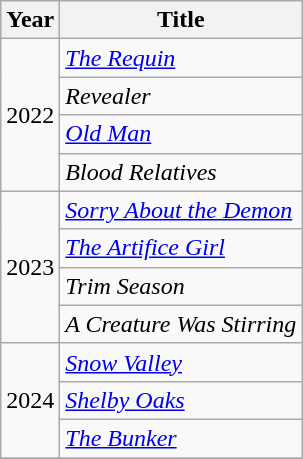<table class="wikitable sortable">
<tr>
<th>Year</th>
<th>Title</th>
</tr>
<tr>
<td rowspan="4">2022</td>
<td><em><a href='#'>The Requin</a></em></td>
</tr>
<tr>
<td><em>Revealer</em></td>
</tr>
<tr>
<td><em><a href='#'>Old Man</a></em></td>
</tr>
<tr>
<td><em>Blood Relatives</em></td>
</tr>
<tr>
<td rowspan="4">2023</td>
<td><em><a href='#'>Sorry About the Demon</a></em></td>
</tr>
<tr>
<td><em><a href='#'>The Artifice Girl</a></em></td>
</tr>
<tr>
<td><em>Trim Season</em></td>
</tr>
<tr>
<td><em>A Creature Was Stirring</em></td>
</tr>
<tr>
<td rowspan="3">2024</td>
<td><em><a href='#'>Snow Valley</a></em></td>
</tr>
<tr>
<td><em><a href='#'>Shelby Oaks</a></em></td>
</tr>
<tr>
<td><em><a href='#'>The Bunker</a></em></td>
</tr>
<tr>
</tr>
</table>
